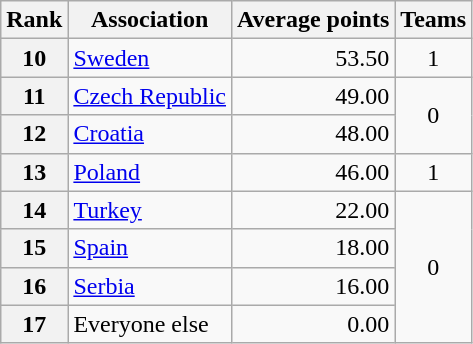<table class="wikitable">
<tr>
<th>Rank</th>
<th>Association</th>
<th>Average points</th>
<th>Teams</th>
</tr>
<tr>
<th>10</th>
<td> <a href='#'>Sweden</a></td>
<td align=right>53.50</td>
<td rowspan="1" align="center">1</td>
</tr>
<tr>
<th>11</th>
<td> <a href='#'>Czech Republic</a></td>
<td align=right>49.00</td>
<td rowspan="2" align="center">0</td>
</tr>
<tr>
<th>12</th>
<td> <a href='#'>Croatia</a></td>
<td align=right>48.00</td>
</tr>
<tr>
<th>13</th>
<td> <a href='#'>Poland</a></td>
<td align=right>46.00</td>
<td rowspan="1" align="center">1</td>
</tr>
<tr>
<th>14</th>
<td> <a href='#'>Turkey</a></td>
<td align=right>22.00</td>
<td rowspan="4" align="center">0</td>
</tr>
<tr>
<th>15</th>
<td> <a href='#'>Spain</a></td>
<td align="right">18.00</td>
</tr>
<tr>
<th>16</th>
<td> <a href='#'>Serbia</a></td>
<td align="right">16.00</td>
</tr>
<tr>
<th>17</th>
<td>Everyone else</td>
<td align="right">0.00</td>
</tr>
</table>
